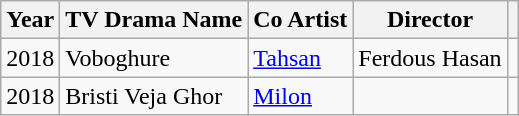<table class="wikitable sortable">
<tr>
<th scope="col">Year</th>
<th scope="col">TV Drama Name</th>
<th scope="col">Co Artist</th>
<th scope="col">Director</th>
<th scope="col" class="unsortable"></th>
</tr>
<tr>
<td>2018</td>
<td>Voboghure</td>
<td><a href='#'>Tahsan</a></td>
<td>Ferdous Hasan</td>
<td></td>
</tr>
<tr>
<td>2018</td>
<td>Bristi Veja Ghor</td>
<td><a href='#'>Milon</a></td>
<td></td>
<td></td>
</tr>
</table>
